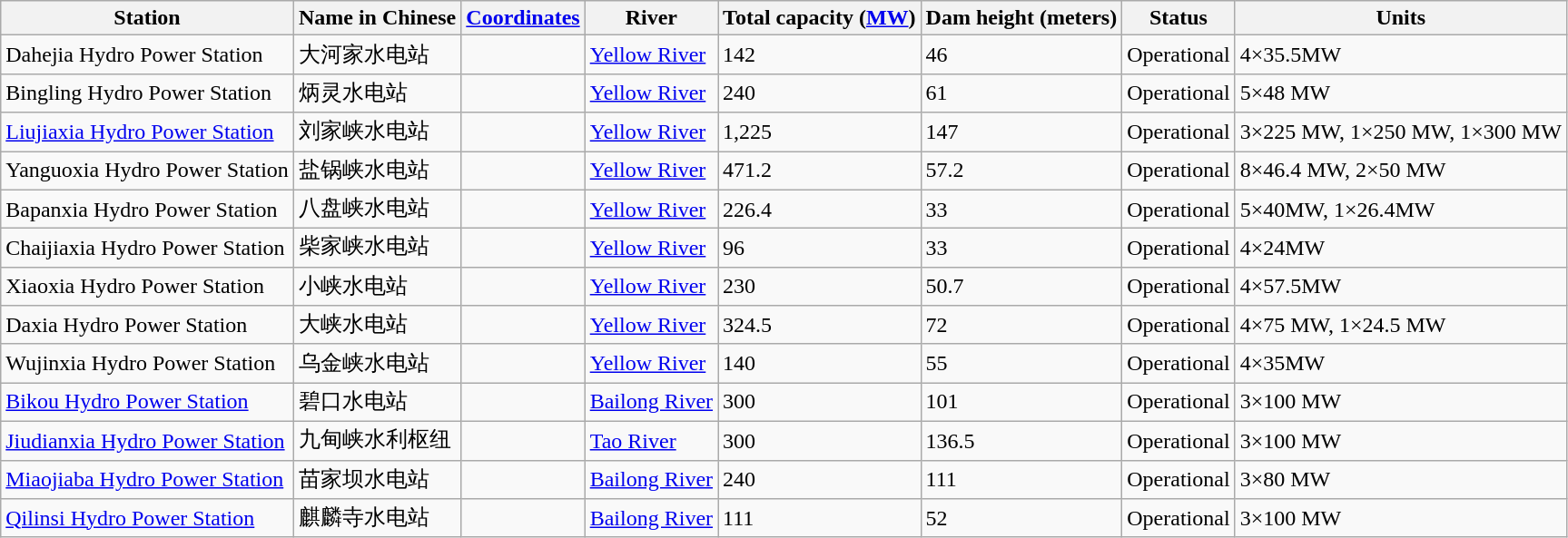<table class="wikitable sortable">
<tr>
<th>Station</th>
<th>Name in Chinese</th>
<th><a href='#'>Coordinates</a></th>
<th>River</th>
<th>Total capacity (<a href='#'>MW</a>)</th>
<th>Dam height (meters)</th>
<th>Status</th>
<th>Units</th>
</tr>
<tr>
<td>Dahejia Hydro Power Station</td>
<td>大河家水电站</td>
<td></td>
<td><a href='#'>Yellow River</a></td>
<td>142</td>
<td>46</td>
<td>Operational</td>
<td>4×35.5MW</td>
</tr>
<tr>
<td>Bingling Hydro Power Station</td>
<td>炳灵水电站</td>
<td></td>
<td><a href='#'>Yellow River</a></td>
<td>240</td>
<td>61</td>
<td>Operational</td>
<td>5×48 MW</td>
</tr>
<tr>
<td><a href='#'>Liujiaxia Hydro Power Station</a></td>
<td>刘家峡水电站</td>
<td></td>
<td><a href='#'>Yellow River</a></td>
<td>1,225</td>
<td>147</td>
<td>Operational</td>
<td>3×225 MW, 1×250 MW, 1×300 MW</td>
</tr>
<tr>
<td>Yanguoxia Hydro Power Station</td>
<td>盐锅峡水电站</td>
<td></td>
<td><a href='#'>Yellow River</a></td>
<td>471.2</td>
<td>57.2</td>
<td>Operational</td>
<td>8×46.4 MW, 2×50 MW</td>
</tr>
<tr>
<td>Bapanxia Hydro Power Station</td>
<td>八盘峡水电站</td>
<td></td>
<td><a href='#'>Yellow River</a></td>
<td>226.4</td>
<td>33</td>
<td>Operational</td>
<td>5×40MW, 1×26.4MW</td>
</tr>
<tr>
<td>Chaijiaxia Hydro Power Station</td>
<td>柴家峡水电站</td>
<td></td>
<td><a href='#'>Yellow River</a></td>
<td>96</td>
<td>33</td>
<td>Operational</td>
<td>4×24MW</td>
</tr>
<tr>
<td>Xiaoxia Hydro Power Station</td>
<td>小峡水电站</td>
<td></td>
<td><a href='#'>Yellow River</a></td>
<td>230</td>
<td>50.7</td>
<td>Operational</td>
<td>4×57.5MW</td>
</tr>
<tr>
<td>Daxia Hydro Power Station</td>
<td>大峡水电站</td>
<td></td>
<td><a href='#'>Yellow River</a></td>
<td>324.5</td>
<td>72</td>
<td>Operational</td>
<td>4×75 MW, 1×24.5 MW</td>
</tr>
<tr>
<td>Wujinxia Hydro Power Station</td>
<td>乌金峡水电站</td>
<td></td>
<td><a href='#'>Yellow River</a></td>
<td>140</td>
<td>55</td>
<td>Operational</td>
<td>4×35MW</td>
</tr>
<tr>
<td><a href='#'>Bikou Hydro Power Station</a></td>
<td>碧口水电站</td>
<td></td>
<td><a href='#'>Bailong River</a></td>
<td>300</td>
<td>101</td>
<td>Operational</td>
<td>3×100 MW</td>
</tr>
<tr>
<td><a href='#'>Jiudianxia Hydro Power Station</a></td>
<td>九甸峡水利枢纽</td>
<td></td>
<td><a href='#'>Tao River</a></td>
<td>300</td>
<td>136.5</td>
<td>Operational</td>
<td>3×100 MW</td>
</tr>
<tr>
<td><a href='#'>Miaojiaba Hydro Power Station</a></td>
<td>苗家坝水电站</td>
<td></td>
<td><a href='#'>Bailong River</a></td>
<td>240</td>
<td>111</td>
<td>Operational</td>
<td>3×80 MW</td>
</tr>
<tr>
<td><a href='#'>Qilinsi Hydro Power Station</a></td>
<td>麒麟寺水电站</td>
<td></td>
<td><a href='#'>Bailong River</a></td>
<td>111</td>
<td>52</td>
<td>Operational</td>
<td>3×100 MW</td>
</tr>
</table>
